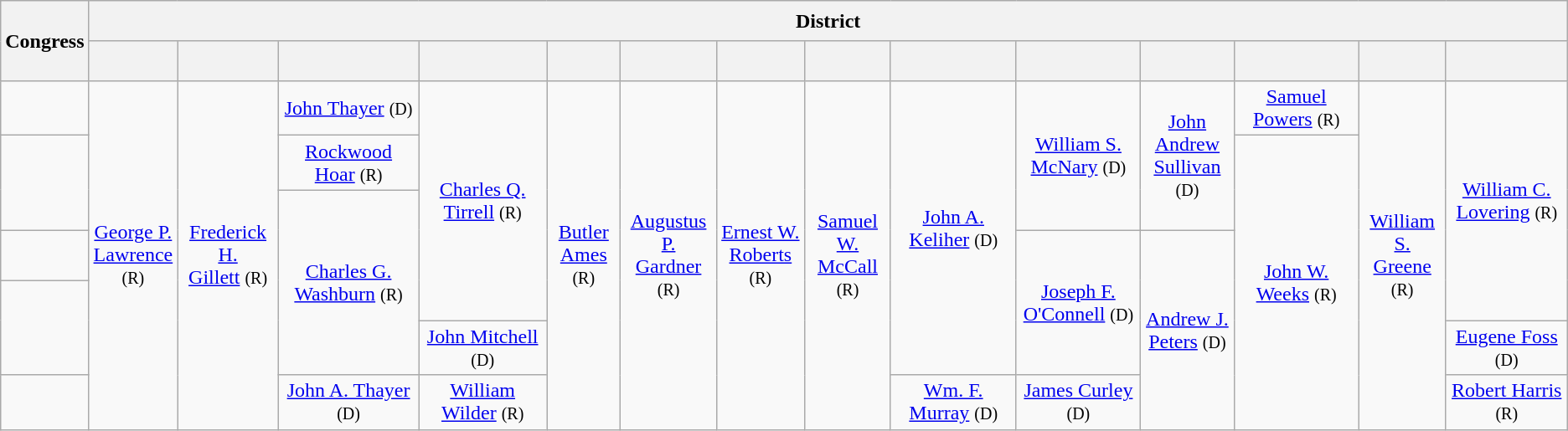<table class=wikitable style="text-align:center">
<tr style="height:2em">
<th rowspan=2>Congress</th>
<th colspan=14>District</th>
</tr>
<tr style="height:2em">
<th></th>
<th></th>
<th></th>
<th></th>
<th></th>
<th></th>
<th></th>
<th></th>
<th></th>
<th></th>
<th></th>
<th></th>
<th></th>
<th></th>
</tr>
<tr style="height:2.5em">
<td scope=row><strong></strong> </td>
<td rowspan=7 ><a href='#'>George P.<br>Lawrence</a><br><small>(R)</small></td>
<td rowspan=7 ><a href='#'>Frederick H.<br>Gillett</a> <small>(R)</small></td>
<td><a href='#'>John Thayer</a> <small>(D)</small></td>
<td rowspan=5 ><a href='#'>Charles Q.<br>Tirrell</a> <small>(R)</small></td>
<td rowspan=7 ><a href='#'>Butler<br>Ames</a> <small>(R)</small></td>
<td rowspan=7 ><a href='#'>Augustus<br>P.<br>Gardner</a> <small>(R)</small></td>
<td rowspan=7 ><a href='#'>Ernest W.<br>Roberts</a> <small>(R)</small></td>
<td rowspan=7 ><a href='#'>Samuel W.<br>McCall</a> <small>(R)</small></td>
<td rowspan=6 ><a href='#'>John A.<br>Keliher</a> <small>(D)</small></td>
<td rowspan=3 ><a href='#'>William S.<br>McNary</a> <small>(D)</small></td>
<td rowspan=3 ><a href='#'>John<br>Andrew<br>Sullivan</a> <small>(D)</small></td>
<td><a href='#'>Samuel Powers</a> <small>(R)</small></td>
<td rowspan=7 ><a href='#'>William S.<br>Greene</a> <small>(R)</small></td>
<td rowspan=5 ><a href='#'>William C.<br>Lovering</a> <small>(R)</small></td>
</tr>
<tr style="height:2em">
<td scope=row rowspan=2><strong></strong> </td>
<td><a href='#'>Rockwood Hoar</a> <small>(R)</small></td>
<td rowspan=6 ><a href='#'>John W.<br>Weeks</a> <small>(R)</small></td>
</tr>
<tr style="height:2em">
<td rowspan=4 ><a href='#'>Charles G.<br>Washburn</a> <small>(R)</small></td>
</tr>
<tr style="height:2.5em">
<td scope=row><strong></strong> </td>
<td rowspan=3 ><a href='#'>Joseph F.<br>O'Connell</a> <small>(D)</small></td>
<td rowspan=4 ><a href='#'>Andrew J.<br>Peters</a> <small>(D)</small></td>
</tr>
<tr style="height:2em">
<td scope=row rowspan=2><strong></strong> </td>
</tr>
<tr style="height:2em">
<td><a href='#'>John Mitchell</a> <small>(D)</small></td>
<td><a href='#'>Eugene Foss</a> <small>(D)</small></td>
</tr>
<tr style="height:2.5em">
<td scope=row><strong></strong> </td>
<td><a href='#'>John A. Thayer</a> <small>(D)</small></td>
<td><a href='#'>William Wilder</a> <small>(R)</small></td>
<td><a href='#'>Wm. F. Murray</a> <small>(D)</small></td>
<td><a href='#'>James Curley</a> <small>(D)</small></td>
<td><a href='#'>Robert Harris</a> <small>(R)</small></td>
</tr>
</table>
